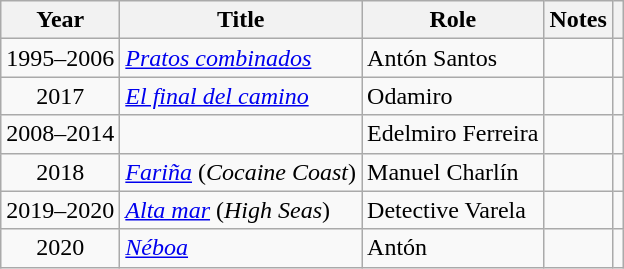<table class="wikitable sortable">
<tr>
<th>Year</th>
<th>Title</th>
<th>Role</th>
<th class="unsortable">Notes</th>
<th></th>
</tr>
<tr>
<td align = "center">1995–2006</td>
<td><em><a href='#'>Pratos combinados</a></em></td>
<td>Antón Santos</td>
<td></td>
<td align = "center"></td>
</tr>
<tr>
<td align = "center">2017</td>
<td><em><a href='#'>El final del camino</a></em></td>
<td>Odamiro</td>
<td></td>
<td align = "center"></td>
</tr>
<tr>
<td align = "center">2008–2014</td>
<td><em></em></td>
<td>Edelmiro Ferreira</td>
<td></td>
<td align = "center"></td>
</tr>
<tr>
<td align = "center">2018</td>
<td><em><a href='#'>Fariña</a></em> (<em>Cocaine Coast</em>)</td>
<td>Manuel Charlín</td>
<td></td>
<td align = "center"></td>
</tr>
<tr>
<td>2019–2020</td>
<td><em><a href='#'>Alta mar</a></em> (<em>High Seas</em>)</td>
<td>Detective Varela</td>
<td></td>
<td align = "center"></td>
</tr>
<tr>
<td align = "center">2020</td>
<td><em><a href='#'>Néboa</a></em></td>
<td>Antón</td>
<td></td>
<td align = "center"></td>
</tr>
</table>
